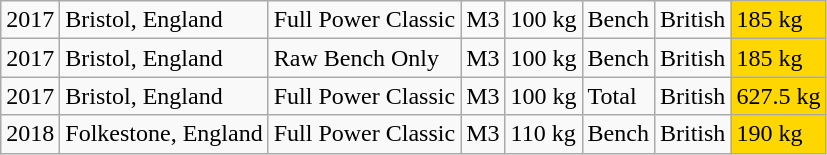<table class="wikitable">
<tr>
<td>2017</td>
<td>Bristol, England</td>
<td>Full Power Classic</td>
<td>M3</td>
<td>100 kg</td>
<td>Bench</td>
<td>British</td>
<td bgcolor="gold">185 kg</td>
</tr>
<tr>
<td>2017</td>
<td>Bristol, England</td>
<td>Raw Bench Only</td>
<td>M3</td>
<td>100 kg</td>
<td>Bench</td>
<td>British</td>
<td bgcolor="gold">185 kg</td>
</tr>
<tr>
<td>2017</td>
<td>Bristol, England</td>
<td>Full Power Classic</td>
<td>M3</td>
<td>100 kg</td>
<td>Total</td>
<td>British</td>
<td bgcolor="gold">627.5 kg</td>
</tr>
<tr>
<td>2018</td>
<td>Folkestone, England</td>
<td>Full Power Classic</td>
<td>M3</td>
<td>110 kg</td>
<td>Bench</td>
<td>British</td>
<td bgcolor="gold">190 kg</td>
</tr>
</table>
